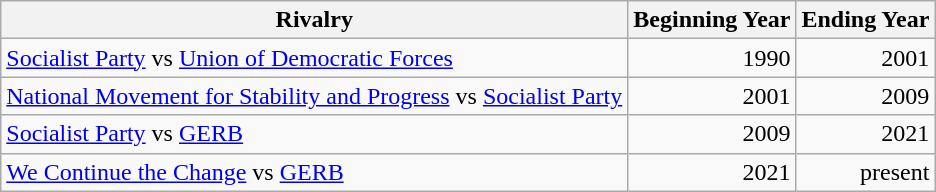<table class="wikitable sortable">
<tr>
<th>Rivalry</th>
<th>Beginning Year</th>
<th>Ending Year</th>
</tr>
<tr>
<td><a href='#'>Socialist Party</a> vs <a href='#'>Union of Democratic Forces</a></td>
<td style="text-align:right;">1990</td>
<td style="text-align:right;">2001</td>
</tr>
<tr>
<td><a href='#'>National Movement for Stability and Progress</a> vs <a href='#'>Socialist Party</a></td>
<td style="text-align:right;">2001</td>
<td style="text-align:right;">2009</td>
</tr>
<tr>
<td><a href='#'>Socialist Party</a> vs <a href='#'>GERB</a></td>
<td style="text-align:right;">2009</td>
<td style="text-align:right;">2021</td>
</tr>
<tr>
<td><a href='#'>We Continue the Change</a> vs <a href='#'>GERB</a></td>
<td style="text-align:right;">2021</td>
<td style="text-align:right;">present</td>
</tr>
</table>
